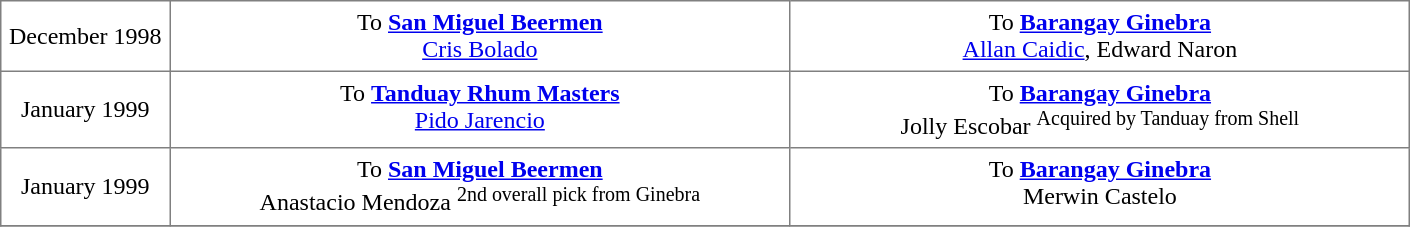<table border="1" style="border-collapse:collapse; text-align: center" cellpadding="5">
<tr>
<td style="width:12%">December 1998</td>
<td style="width:44%" valign="top">To <strong><a href='#'>San Miguel Beermen</a></strong><br><a href='#'>Cris Bolado</a></td>
<td style="width:44%" valign="top">To <strong><a href='#'>Barangay Ginebra</a></strong><br><a href='#'>Allan Caidic</a>, Edward Naron</td>
</tr>
<tr>
<td style="width:12%">January 1999</td>
<td style="width:44%" valign="top">To <strong><a href='#'>Tanduay Rhum Masters</a></strong><br><a href='#'>Pido Jarencio</a></td>
<td style="width:44%" valign="top">To <strong><a href='#'>Barangay Ginebra</a></strong><br>Jolly Escobar <sup>Acquired by Tanduay from Shell</sup></td>
</tr>
<tr>
<td style="width:12%">January 1999</td>
<td style="width:44%" valign="top">To <strong><a href='#'>San Miguel Beermen</a></strong><br>Anastacio Mendoza <sup>2nd overall pick from Ginebra</sup></td>
<td style="width:44%" valign="top">To <strong><a href='#'>Barangay Ginebra</a></strong><br>Merwin Castelo</td>
</tr>
<tr>
</tr>
</table>
